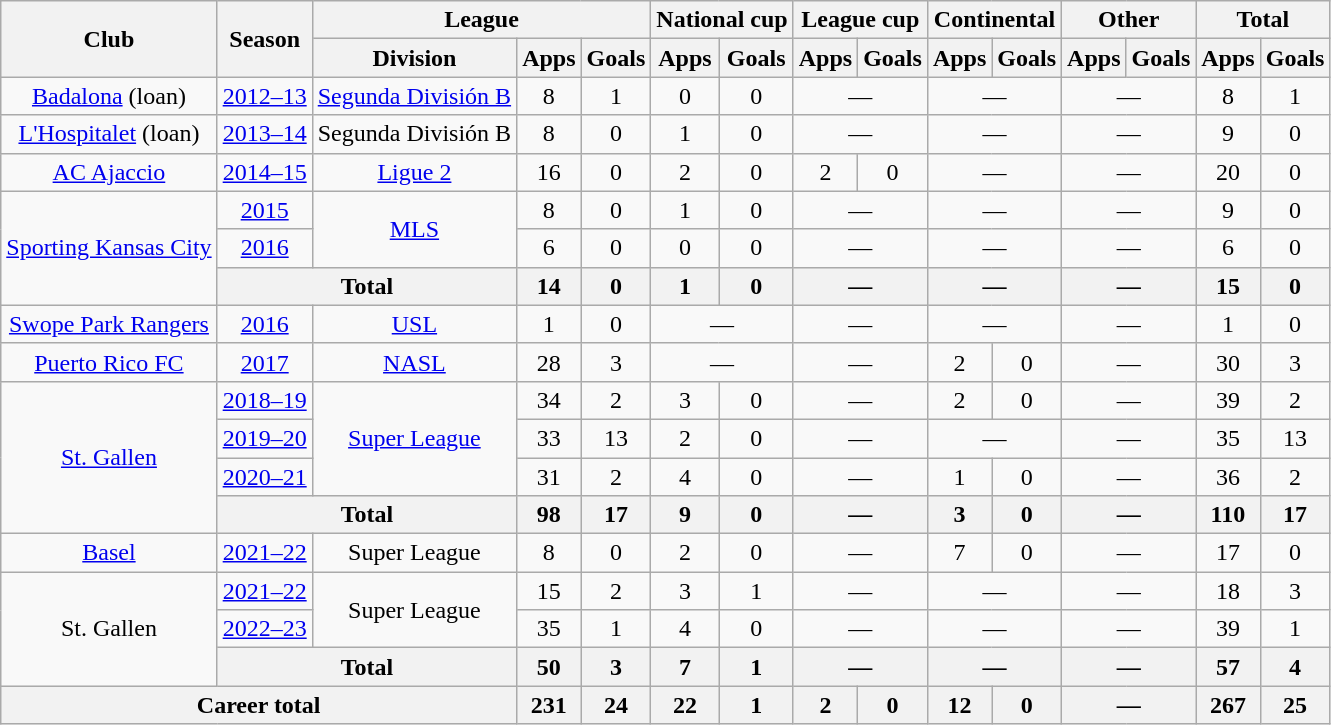<table class="wikitable" style="text-align:center">
<tr>
<th rowspan="2">Club</th>
<th rowspan="2">Season</th>
<th colspan="3">League</th>
<th colspan="2">National cup</th>
<th colspan="2">League cup</th>
<th colspan="2">Continental</th>
<th colspan="2">Other</th>
<th colspan="2">Total</th>
</tr>
<tr>
<th>Division</th>
<th>Apps</th>
<th>Goals</th>
<th>Apps</th>
<th>Goals</th>
<th>Apps</th>
<th>Goals</th>
<th>Apps</th>
<th>Goals</th>
<th>Apps</th>
<th>Goals</th>
<th>Apps</th>
<th>Goals</th>
</tr>
<tr>
<td><a href='#'>Badalona</a> (loan)</td>
<td><a href='#'>2012–13</a></td>
<td><a href='#'>Segunda División B</a></td>
<td>8</td>
<td>1</td>
<td>0</td>
<td>0</td>
<td colspan="2">—</td>
<td colspan="2">—</td>
<td colspan="2">—</td>
<td>8</td>
<td>1</td>
</tr>
<tr>
<td><a href='#'>L'Hospitalet</a> (loan)</td>
<td><a href='#'>2013–14</a></td>
<td>Segunda División B</td>
<td>8</td>
<td>0</td>
<td>1</td>
<td>0</td>
<td colspan="2">—</td>
<td colspan="2">—</td>
<td colspan="2">—</td>
<td>9</td>
<td>0</td>
</tr>
<tr>
<td><a href='#'>AC Ajaccio</a></td>
<td><a href='#'>2014–15</a></td>
<td><a href='#'>Ligue 2</a></td>
<td>16</td>
<td>0</td>
<td>2</td>
<td>0</td>
<td>2</td>
<td>0</td>
<td colspan="2">—</td>
<td colspan="2">—</td>
<td>20</td>
<td>0</td>
</tr>
<tr>
<td rowspan="3"><a href='#'>Sporting Kansas City</a></td>
<td><a href='#'>2015</a></td>
<td rowspan="2"><a href='#'>MLS</a></td>
<td>8</td>
<td>0</td>
<td>1</td>
<td>0</td>
<td colspan="2">—</td>
<td colspan="2">—</td>
<td colspan="2">—</td>
<td>9</td>
<td>0</td>
</tr>
<tr>
<td><a href='#'>2016</a></td>
<td>6</td>
<td>0</td>
<td>0</td>
<td>0</td>
<td colspan="2">—</td>
<td colspan="2">—</td>
<td colspan="2">—</td>
<td>6</td>
<td>0</td>
</tr>
<tr>
<th colspan="2">Total</th>
<th>14</th>
<th>0</th>
<th>1</th>
<th>0</th>
<th colspan="2">—</th>
<th colspan="2">—</th>
<th colspan="2">—</th>
<th>15</th>
<th>0</th>
</tr>
<tr>
<td><a href='#'>Swope Park Rangers</a></td>
<td><a href='#'>2016</a></td>
<td><a href='#'>USL</a></td>
<td>1</td>
<td>0</td>
<td colspan="2">—</td>
<td colspan="2">—</td>
<td colspan="2">—</td>
<td colspan="2">—</td>
<td>1</td>
<td>0</td>
</tr>
<tr>
<td><a href='#'>Puerto Rico FC</a></td>
<td><a href='#'>2017</a></td>
<td><a href='#'>NASL</a></td>
<td>28</td>
<td>3</td>
<td colspan="2">—</td>
<td colspan="2">—</td>
<td>2</td>
<td>0</td>
<td colspan="2">—</td>
<td>30</td>
<td>3</td>
</tr>
<tr>
<td rowspan="4"><a href='#'>St. Gallen</a></td>
<td><a href='#'>2018–19</a></td>
<td rowspan="3"><a href='#'>Super League</a></td>
<td>34</td>
<td>2</td>
<td>3</td>
<td>0</td>
<td colspan="2">—</td>
<td>2</td>
<td>0</td>
<td colspan="2">—</td>
<td>39</td>
<td>2</td>
</tr>
<tr>
<td><a href='#'>2019–20</a></td>
<td>33</td>
<td>13</td>
<td>2</td>
<td>0</td>
<td colspan="2">—</td>
<td colspan="2">—</td>
<td colspan="2">—</td>
<td>35</td>
<td>13</td>
</tr>
<tr>
<td><a href='#'>2020–21</a></td>
<td>31</td>
<td>2</td>
<td>4</td>
<td>0</td>
<td colspan="2">—</td>
<td>1</td>
<td>0</td>
<td colspan="2">—</td>
<td>36</td>
<td>2</td>
</tr>
<tr>
<th colspan="2">Total</th>
<th>98</th>
<th>17</th>
<th>9</th>
<th>0</th>
<th colspan="2">—</th>
<th>3</th>
<th>0</th>
<th colspan="2">—</th>
<th>110</th>
<th>17</th>
</tr>
<tr>
<td><a href='#'>Basel</a></td>
<td><a href='#'>2021–22</a></td>
<td>Super League</td>
<td>8</td>
<td>0</td>
<td>2</td>
<td>0</td>
<td colspan="2">—</td>
<td>7</td>
<td>0</td>
<td colspan="2">—</td>
<td>17</td>
<td>0</td>
</tr>
<tr>
<td rowspan="3">St. Gallen</td>
<td><a href='#'>2021–22</a></td>
<td rowspan="2">Super League</td>
<td>15</td>
<td>2</td>
<td>3</td>
<td>1</td>
<td colspan="2">—</td>
<td colspan="2">—</td>
<td colspan="2">—</td>
<td>18</td>
<td>3</td>
</tr>
<tr>
<td><a href='#'>2022–23</a></td>
<td>35</td>
<td>1</td>
<td>4</td>
<td>0</td>
<td colspan="2">—</td>
<td colspan="2">—</td>
<td colspan="2">—</td>
<td>39</td>
<td>1</td>
</tr>
<tr>
<th colspan="2">Total</th>
<th>50</th>
<th>3</th>
<th>7</th>
<th>1</th>
<th colspan="2">—</th>
<th colspan="2">—</th>
<th colspan="2">—</th>
<th>57</th>
<th>4</th>
</tr>
<tr>
<th colspan="3">Career total</th>
<th>231</th>
<th>24</th>
<th>22</th>
<th>1</th>
<th>2</th>
<th>0</th>
<th>12</th>
<th>0</th>
<th colspan="2">—</th>
<th>267</th>
<th>25</th>
</tr>
</table>
